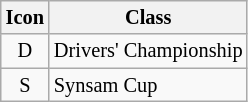<table class="wikitable" style="font-size: 85%;">
<tr>
<th>Icon</th>
<th>Class</th>
</tr>
<tr>
<td align=center>D</td>
<td>Drivers' Championship</td>
</tr>
<tr>
<td align=center>S</td>
<td>Synsam Cup</td>
</tr>
</table>
